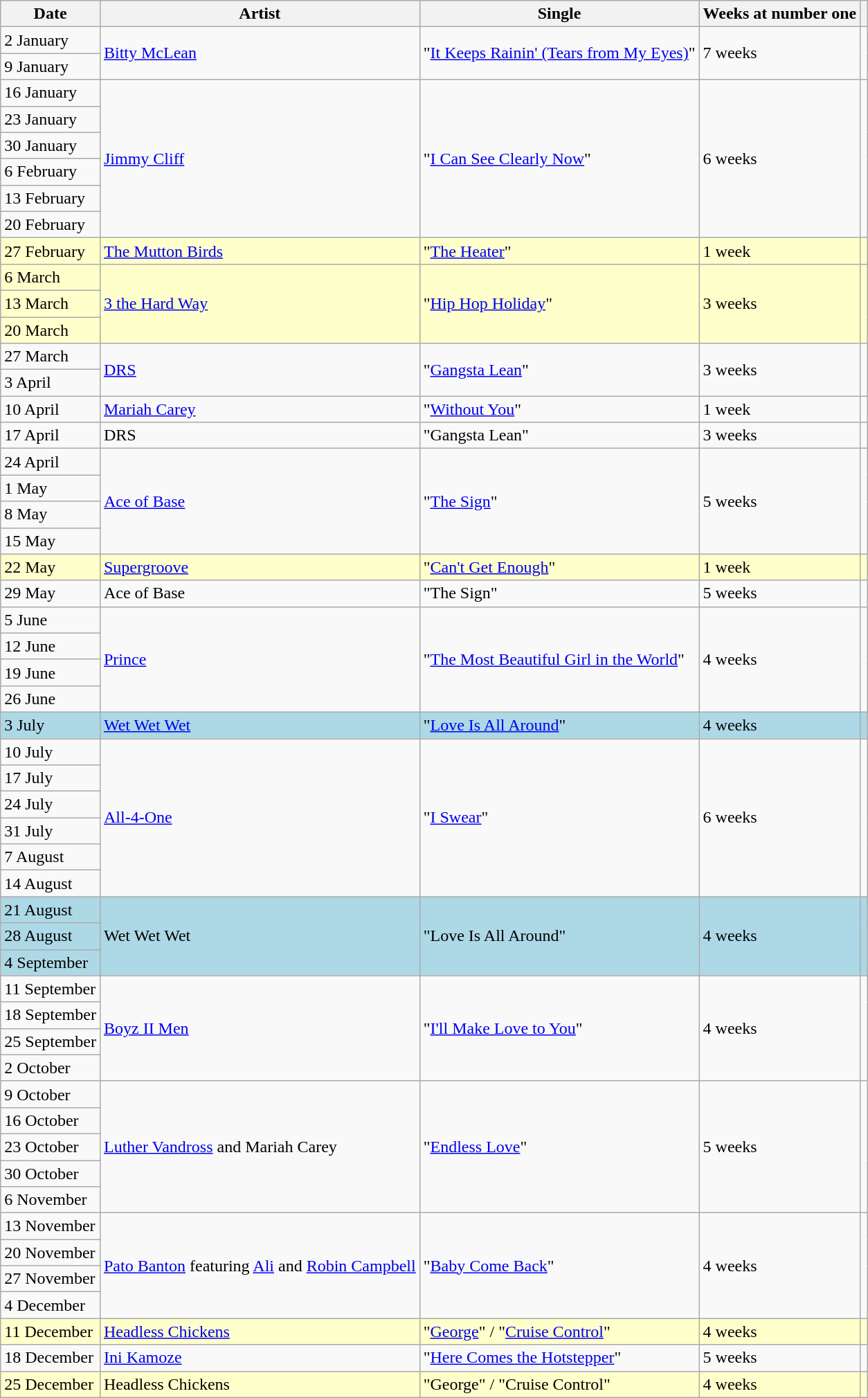<table class="wikitable">
<tr>
<th>Date</th>
<th>Artist</th>
<th>Single</th>
<th>Weeks at number one</th>
<th></th>
</tr>
<tr>
<td>2 January</td>
<td rowspan="2"><a href='#'>Bitty McLean</a></td>
<td rowspan="2">"<a href='#'>It Keeps Rainin' (Tears from My Eyes)</a>"</td>
<td rowspan="2">7 weeks</td>
<td rowspan="2"></td>
</tr>
<tr>
<td>9 January</td>
</tr>
<tr>
<td>16 January</td>
<td rowspan="6"><a href='#'>Jimmy Cliff</a></td>
<td rowspan="6">"<a href='#'>I Can See Clearly Now</a>"</td>
<td rowspan="6">6 weeks</td>
<td rowspan="6"></td>
</tr>
<tr>
<td>23 January</td>
</tr>
<tr>
<td>30 January</td>
</tr>
<tr>
<td>6 February</td>
</tr>
<tr>
<td>13 February</td>
</tr>
<tr>
<td>20 February</td>
</tr>
<tr bgcolor="#FFFFCC">
<td>27 February</td>
<td><a href='#'>The Mutton Birds</a></td>
<td>"<a href='#'>The Heater</a>"</td>
<td>1 week</td>
<td></td>
</tr>
<tr bgcolor="#FFFFCC">
<td>6 March</td>
<td rowspan="3"><a href='#'>3 the Hard Way</a></td>
<td rowspan="3">"<a href='#'>Hip Hop Holiday</a>"</td>
<td rowspan="3">3 weeks</td>
<td rowspan="3"></td>
</tr>
<tr bgcolor="#FFFFCC">
<td>13 March</td>
</tr>
<tr bgcolor="#FFFFCC">
<td>20 March</td>
</tr>
<tr>
<td>27 March</td>
<td rowspan="2"><a href='#'>DRS</a></td>
<td rowspan="2">"<a href='#'>Gangsta Lean</a>"</td>
<td rowspan="2">3 weeks</td>
<td rowspan="2"></td>
</tr>
<tr>
<td>3 April</td>
</tr>
<tr>
<td>10 April</td>
<td><a href='#'>Mariah Carey</a></td>
<td>"<a href='#'>Without You</a>"</td>
<td>1 week</td>
<td></td>
</tr>
<tr>
<td>17 April</td>
<td>DRS</td>
<td>"Gangsta Lean"</td>
<td>3 weeks</td>
<td></td>
</tr>
<tr>
<td>24 April</td>
<td rowspan="4"><a href='#'>Ace of Base</a></td>
<td rowspan="4">"<a href='#'>The Sign</a>"</td>
<td rowspan="4">5 weeks</td>
<td rowspan="4"></td>
</tr>
<tr>
<td>1 May</td>
</tr>
<tr>
<td>8 May</td>
</tr>
<tr>
<td>15 May</td>
</tr>
<tr bgcolor="#FFFFCC">
<td>22 May</td>
<td><a href='#'>Supergroove</a></td>
<td>"<a href='#'>Can't Get Enough</a>"</td>
<td>1 week</td>
<td></td>
</tr>
<tr>
<td>29 May</td>
<td>Ace of Base</td>
<td>"The Sign"</td>
<td>5 weeks</td>
<td></td>
</tr>
<tr>
<td>5 June</td>
<td rowspan="4"><a href='#'>Prince</a></td>
<td rowspan="4">"<a href='#'>The Most Beautiful Girl in the World</a>"</td>
<td rowspan="4">4 weeks</td>
<td rowspan="4"></td>
</tr>
<tr>
<td>12 June</td>
</tr>
<tr>
<td>19 June</td>
</tr>
<tr>
<td>26 June</td>
</tr>
<tr bgcolor="lightblue">
<td>3 July</td>
<td><a href='#'>Wet Wet Wet</a></td>
<td>"<a href='#'>Love Is All Around</a>"</td>
<td>4 weeks</td>
<td></td>
</tr>
<tr>
<td>10 July</td>
<td rowspan="6"><a href='#'>All-4-One</a></td>
<td rowspan="6">"<a href='#'>I Swear</a>"</td>
<td rowspan="6">6 weeks</td>
<td rowspan="6"></td>
</tr>
<tr>
<td>17 July</td>
</tr>
<tr>
<td>24 July</td>
</tr>
<tr>
<td>31 July</td>
</tr>
<tr>
<td>7 August</td>
</tr>
<tr>
<td>14 August</td>
</tr>
<tr bgcolor="lightblue">
<td>21 August</td>
<td rowspan="3">Wet Wet Wet</td>
<td rowspan="3">"Love Is All Around"</td>
<td rowspan="3">4 weeks</td>
<td rowspan="3"></td>
</tr>
<tr bgcolor="lightblue">
<td>28 August</td>
</tr>
<tr bgcolor="lightblue">
<td>4 September</td>
</tr>
<tr>
<td>11 September</td>
<td rowspan="4"><a href='#'>Boyz II Men</a></td>
<td rowspan="4">"<a href='#'>I'll Make Love to You</a>"</td>
<td rowspan="4">4 weeks</td>
<td rowspan="4"></td>
</tr>
<tr>
<td>18 September</td>
</tr>
<tr>
<td>25 September</td>
</tr>
<tr>
<td>2 October</td>
</tr>
<tr>
<td>9 October</td>
<td rowspan="5"><a href='#'>Luther Vandross</a> and Mariah Carey</td>
<td rowspan="5">"<a href='#'>Endless Love</a>"</td>
<td rowspan="5">5 weeks</td>
<td rowspan="5"></td>
</tr>
<tr>
<td>16 October</td>
</tr>
<tr>
<td>23 October</td>
</tr>
<tr>
<td>30 October</td>
</tr>
<tr>
<td>6 November</td>
</tr>
<tr>
<td>13 November</td>
<td rowspan="4"><a href='#'>Pato Banton</a> featuring <a href='#'>Ali</a> and <a href='#'>Robin Campbell</a></td>
<td rowspan="4">"<a href='#'>Baby Come Back</a>"</td>
<td rowspan="4">4 weeks</td>
<td rowspan="4"></td>
</tr>
<tr>
<td>20 November</td>
</tr>
<tr>
<td>27 November</td>
</tr>
<tr>
<td>4 December</td>
</tr>
<tr bgcolor="#FFFFCC">
<td>11 December</td>
<td><a href='#'>Headless Chickens</a></td>
<td>"<a href='#'>George</a>" / "<a href='#'>Cruise Control</a>"</td>
<td>4 weeks</td>
<td></td>
</tr>
<tr>
<td>18 December</td>
<td><a href='#'>Ini Kamoze</a></td>
<td>"<a href='#'>Here Comes the Hotstepper</a>"</td>
<td>5 weeks</td>
<td></td>
</tr>
<tr bgcolor="#FFFFCC">
<td>25 December</td>
<td>Headless Chickens</td>
<td>"George" / "Cruise Control"</td>
<td>4 weeks</td>
<td></td>
</tr>
</table>
